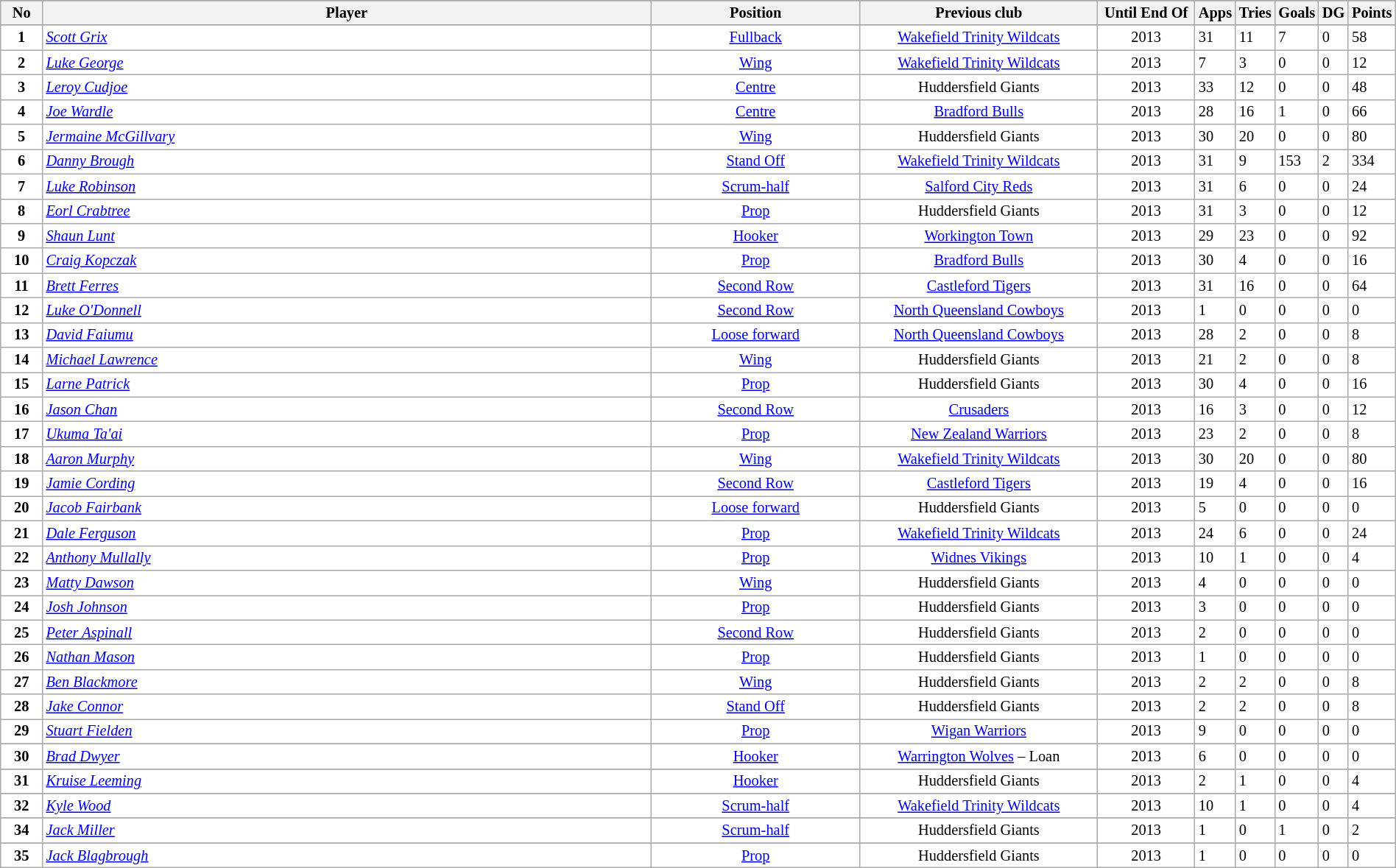<table class="wikitable sortable" width="100%" style="font-size:85%">
<tr bgcolor="#efefef">
</tr>
<tr bgcolor="#efefef">
<th width=3%>No</th>
<th !width=47%>Player</th>
<th width=15%>Position</th>
<th width=17%>Previous club</th>
<th width=7%>Until End Of</th>
<th width="20">Apps</th>
<th width="20">Tries</th>
<th width="20">Goals</th>
<th width="20">DG</th>
<th width="20">Points</th>
</tr>
<tr bgcolor=#FFFFFF>
</tr>
<tr bgcolor=#FFFFFF>
<td align=center><strong>1</strong></td>
<td><em><a href='#'>Scott Grix</a></em></td>
<td align=center><a href='#'>Fullback</a></td>
<td align=center><a href='#'>Wakefield Trinity Wildcats</a></td>
<td align=center>2013</td>
<td align=centre>31</td>
<td align=centre>11</td>
<td align=centre>7</td>
<td align=centre>0</td>
<td align=centre>58</td>
</tr>
<tr bgcolor=#FFFFFF>
<td align=center><strong>2</strong></td>
<td><em><a href='#'>Luke George</a></em></td>
<td align=center><a href='#'>Wing</a></td>
<td align=center><a href='#'>Wakefield Trinity Wildcats</a></td>
<td align=center>2013</td>
<td align=centre>7</td>
<td align=centre>3</td>
<td align=centre>0</td>
<td align=centre>0</td>
<td align=centre>12</td>
</tr>
<tr bgcolor=#FFFFFF>
<td align=center><strong>3</strong></td>
<td><em><a href='#'>Leroy Cudjoe</a></em></td>
<td align=center><a href='#'>Centre</a></td>
<td align=center>Huddersfield Giants</td>
<td align=center>2013</td>
<td align=centre>33</td>
<td align=centre>12</td>
<td align=centre>0</td>
<td align=centre>0</td>
<td align=centre>48</td>
</tr>
<tr bgcolor=#FFFFFF>
<td align=center><strong>4</strong></td>
<td><em><a href='#'>Joe Wardle</a></em></td>
<td align=center><a href='#'>Centre</a></td>
<td align=center><a href='#'>Bradford Bulls</a></td>
<td align=center>2013</td>
<td align=centre>28</td>
<td align=centre>16</td>
<td align=centre>1</td>
<td align=centre>0</td>
<td align=centre>66</td>
</tr>
<tr bgcolor=#FFFFFF>
<td align=center><strong>5</strong></td>
<td><em><a href='#'>Jermaine McGillvary</a></em></td>
<td align=center><a href='#'>Wing</a></td>
<td align=center>Huddersfield Giants</td>
<td align=center>2013</td>
<td align=centre>30</td>
<td align=centre>20</td>
<td align=centre>0</td>
<td align=centre>0</td>
<td align=centre>80</td>
</tr>
<tr bgcolor=#FFFFFF>
<td align=center><strong>6</strong></td>
<td><em><a href='#'>Danny Brough</a></em></td>
<td align=center><a href='#'>Stand Off</a></td>
<td align=center><a href='#'>Wakefield Trinity Wildcats</a></td>
<td align=center>2013</td>
<td align=centre>31</td>
<td align=centre>9</td>
<td align=centre>153</td>
<td align=centre>2</td>
<td align=centre>334</td>
</tr>
<tr bgcolor=#FFFFFF>
<td align=center><strong>7</strong></td>
<td><em><a href='#'>Luke Robinson</a></em></td>
<td align=center><a href='#'>Scrum-half</a></td>
<td align=center><a href='#'>Salford City Reds</a></td>
<td align=center>2013</td>
<td align=centre>31</td>
<td align=centre>6</td>
<td align=centre>0</td>
<td align=centre>0</td>
<td align=centre>24</td>
</tr>
<tr bgcolor=#FFFFFF>
<td align=center><strong>8</strong></td>
<td><em><a href='#'>Eorl Crabtree</a></em></td>
<td align=center><a href='#'>Prop</a></td>
<td align=center>Huddersfield Giants</td>
<td align=center>2013</td>
<td align=centre>31</td>
<td align=centre>3</td>
<td align=centre>0</td>
<td align=centre>0</td>
<td align=centre>12</td>
</tr>
<tr bgcolor=#FFFFFF>
<td align=center><strong>9</strong></td>
<td><em><a href='#'>Shaun Lunt</a></em></td>
<td align=center><a href='#'>Hooker</a></td>
<td align=center><a href='#'>Workington Town</a></td>
<td align=center>2013</td>
<td align=centre>29</td>
<td align=centre>23</td>
<td align=centre>0</td>
<td align=centre>0</td>
<td align=centre>92</td>
</tr>
<tr bgcolor=#FFFFFF>
<td align=center><strong>10</strong></td>
<td><em><a href='#'>Craig Kopczak</a></em></td>
<td align=center><a href='#'>Prop</a></td>
<td align=center><a href='#'>Bradford Bulls</a></td>
<td align=center>2013</td>
<td align=centre>30</td>
<td align=centre>4</td>
<td align=centre>0</td>
<td align=centre>0</td>
<td align=centre>16</td>
</tr>
<tr bgcolor=#FFFFFF>
<td align=center><strong>11</strong></td>
<td><em><a href='#'>Brett Ferres</a></em></td>
<td align=center><a href='#'>Second Row</a></td>
<td align=center><a href='#'>Castleford Tigers</a></td>
<td align=center>2013</td>
<td align=centre>31</td>
<td align=centre>16</td>
<td align=centre>0</td>
<td align=centre>0</td>
<td align=centre>64</td>
</tr>
<tr bgcolor=#FFFFFF>
<td align=center><strong>12</strong></td>
<td><em><a href='#'>Luke O'Donnell</a></em></td>
<td align=center><a href='#'>Second Row</a></td>
<td align=center><a href='#'>North Queensland Cowboys</a></td>
<td align=center>2013</td>
<td align=centre>1</td>
<td align=centre>0</td>
<td align=centre>0</td>
<td align=centre>0</td>
<td align=centre>0</td>
</tr>
<tr bgcolor=#FFFFFF>
<td align=center><strong>13</strong></td>
<td><em><a href='#'>David Faiumu</a></em></td>
<td align=center><a href='#'>Loose forward</a></td>
<td align=center><a href='#'>North Queensland Cowboys</a></td>
<td align=center>2013</td>
<td align=centre>28</td>
<td align=centre>2</td>
<td align=centre>0</td>
<td align=centre>0</td>
<td align=centre>8</td>
</tr>
<tr bgcolor=#FFFFFF>
<td align=center><strong>14</strong></td>
<td><em><a href='#'>Michael Lawrence</a></em></td>
<td align=center><a href='#'>Wing</a></td>
<td align=center>Huddersfield Giants</td>
<td align=center>2013</td>
<td align=centre>21</td>
<td align=centre>2</td>
<td align=centre>0</td>
<td align=centre>0</td>
<td align=centre>8</td>
</tr>
<tr bgcolor=#FFFFFF>
<td align=center><strong>15</strong></td>
<td><em><a href='#'>Larne Patrick</a></em></td>
<td align=center><a href='#'>Prop</a></td>
<td align=center>Huddersfield Giants</td>
<td align=center>2013</td>
<td align=centre>30</td>
<td align=centre>4</td>
<td align=centre>0</td>
<td align=centre>0</td>
<td align=centre>16</td>
</tr>
<tr bgcolor=#FFFFFF>
<td align=center><strong>16</strong></td>
<td><em><a href='#'>Jason Chan</a></em></td>
<td align=center><a href='#'>Second Row</a></td>
<td align=center><a href='#'>Crusaders</a></td>
<td align=center>2013</td>
<td align=centre>16</td>
<td align=centre>3</td>
<td align=centre>0</td>
<td align=centre>0</td>
<td align=centre>12</td>
</tr>
<tr bgcolor=#FFFFFF>
<td align=center><strong>17</strong></td>
<td><em><a href='#'>Ukuma Ta'ai</a></em></td>
<td align=center><a href='#'>Prop</a></td>
<td align=center><a href='#'>New Zealand Warriors</a></td>
<td align=center>2013</td>
<td align=centre>23</td>
<td align=centre>2</td>
<td align=centre>0</td>
<td align=centre>0</td>
<td align=centre>8</td>
</tr>
<tr bgcolor=#FFFFFF>
<td align=center><strong>18</strong></td>
<td><em><a href='#'>Aaron Murphy</a></em></td>
<td align=center><a href='#'>Wing</a></td>
<td align=center><a href='#'>Wakefield Trinity Wildcats</a></td>
<td align=center>2013</td>
<td align=centre>30</td>
<td align=centre>20</td>
<td align=centre>0</td>
<td align=centre>0</td>
<td align=centre>80</td>
</tr>
<tr bgcolor=#FFFFFF>
<td align=center><strong>19</strong></td>
<td><em><a href='#'>Jamie Cording</a></em></td>
<td align=center><a href='#'>Second Row</a></td>
<td align=center><a href='#'>Castleford Tigers</a></td>
<td align=center>2013</td>
<td align=centre>19</td>
<td align=centre>4</td>
<td align=centre>0</td>
<td align=centre>0</td>
<td align=centre>16</td>
</tr>
<tr bgcolor=#FFFFFF>
<td align=center><strong>20</strong></td>
<td><em><a href='#'>Jacob Fairbank</a></em></td>
<td align=center><a href='#'>Loose forward</a></td>
<td align=center>Huddersfield Giants</td>
<td align=center>2013</td>
<td align=centre>5</td>
<td align=centre>0</td>
<td align=centre>0</td>
<td align=centre>0</td>
<td align=centre>0</td>
</tr>
<tr bgcolor=#FFFFFF>
<td align=center><strong>21</strong></td>
<td><em><a href='#'>Dale Ferguson</a></em></td>
<td align=center><a href='#'>Prop</a></td>
<td align=center><a href='#'>Wakefield Trinity Wildcats</a></td>
<td align=center>2013</td>
<td align=centre>24</td>
<td align=centre>6</td>
<td align=centre>0</td>
<td align=centre>0</td>
<td align=centre>24</td>
</tr>
<tr bgcolor=#FFFFFF>
<td align=center><strong>22</strong></td>
<td><em><a href='#'>Anthony Mullally</a></em></td>
<td align=center><a href='#'>Prop</a></td>
<td align=center><a href='#'>Widnes Vikings</a></td>
<td align=center>2013</td>
<td align=centre>10</td>
<td align=centre>1</td>
<td align=centre>0</td>
<td align=centre>0</td>
<td align=centre>4</td>
</tr>
<tr bgcolor=#FFFFFF>
<td align=center><strong>23</strong></td>
<td><em><a href='#'>Matty Dawson</a></em></td>
<td align=center><a href='#'>Wing</a></td>
<td align=center>Huddersfield Giants</td>
<td align=center>2013</td>
<td align=centre>4</td>
<td align=centre>0</td>
<td align=centre>0</td>
<td align=centre>0</td>
<td align=centre>0</td>
</tr>
<tr bgcolor=#FFFFFF>
<td align=center><strong>24</strong></td>
<td><em><a href='#'>Josh Johnson</a></em></td>
<td align=center><a href='#'>Prop</a></td>
<td align=center>Huddersfield Giants</td>
<td align=center>2013</td>
<td align=centre>3</td>
<td align=centre>0</td>
<td align=centre>0</td>
<td align=centre>0</td>
<td align=centre>0</td>
</tr>
<tr bgcolor=#FFFFFF>
<td align=center><strong>25</strong></td>
<td><em><a href='#'>Peter Aspinall</a></em></td>
<td align=center><a href='#'>Second Row</a></td>
<td align=center>Huddersfield Giants</td>
<td align=center>2013</td>
<td align=centre>2</td>
<td align=centre>0</td>
<td align=centre>0</td>
<td align=centre>0</td>
<td align=centre>0</td>
</tr>
<tr bgcolor=#FFFFFF>
<td align=center><strong>26</strong></td>
<td><em><a href='#'>Nathan Mason</a></em></td>
<td align=center><a href='#'>Prop</a></td>
<td align=center>Huddersfield Giants</td>
<td align=center>2013</td>
<td align=centre>1</td>
<td align=centre>0</td>
<td align=centre>0</td>
<td align=centre>0</td>
<td align=centre>0</td>
</tr>
<tr bgcolor=#FFFFFF>
<td align=center><strong>27</strong></td>
<td><em><a href='#'>Ben Blackmore</a></em></td>
<td align=center><a href='#'>Wing</a></td>
<td align=center>Huddersfield Giants</td>
<td align=center>2013</td>
<td align=centre>2</td>
<td align=centre>2</td>
<td align=centre>0</td>
<td align=centre>0</td>
<td align=centre>8</td>
</tr>
<tr bgcolor=#FFFFFF>
<td align=center><strong>28</strong></td>
<td><em><a href='#'>Jake Connor</a></em></td>
<td align=center><a href='#'>Stand Off</a></td>
<td align=center>Huddersfield Giants</td>
<td align=center>2013</td>
<td align=centre>2</td>
<td align=centre>2</td>
<td align=centre>0</td>
<td align=centre>0</td>
<td align=centre>8</td>
</tr>
<tr bgcolor=#FFFFFF>
<td align=center><strong>29</strong></td>
<td><em><a href='#'>Stuart Fielden</a></em></td>
<td align=center><a href='#'>Prop</a></td>
<td align=center><a href='#'>Wigan Warriors</a></td>
<td align=center>2013</td>
<td align=centre>9</td>
<td align=centre>0</td>
<td align=centre>0</td>
<td align=centre>0</td>
<td align=centre>0</td>
</tr>
<tr>
</tr>
<tr bgcolor=#FFFFFF>
<td align=center><strong>30</strong></td>
<td><em><a href='#'>Brad Dwyer</a></em></td>
<td align=center><a href='#'>Hooker</a></td>
<td align=center><a href='#'>Warrington Wolves</a> – Loan</td>
<td align=center>2013</td>
<td align=centre>6</td>
<td align=centre>0</td>
<td align=centre>0</td>
<td align=centre>0</td>
<td align=centre>0</td>
</tr>
<tr>
</tr>
<tr bgcolor=#FFFFFF>
<td align=center><strong>31</strong></td>
<td><em><a href='#'>Kruise Leeming</a></em></td>
<td align=center><a href='#'>Hooker</a></td>
<td align=center>Huddersfield Giants</td>
<td align=center>2013</td>
<td align=centre>2</td>
<td align=centre>1</td>
<td align=centre>0</td>
<td align=centre>0</td>
<td align=centre>4</td>
</tr>
<tr>
</tr>
<tr bgcolor=#FFFFFF>
<td align=center><strong>32</strong></td>
<td><em><a href='#'>Kyle Wood</a></em></td>
<td align=center><a href='#'>Scrum-half</a></td>
<td align=center><a href='#'>Wakefield Trinity Wildcats</a></td>
<td align=center>2013</td>
<td align=centre>10</td>
<td align=centre>1</td>
<td align=centre>0</td>
<td align=centre>0</td>
<td align=centre>4</td>
</tr>
<tr>
</tr>
<tr bgcolor=#FFFFFF>
<td align=center><strong>34</strong></td>
<td><em><a href='#'>Jack Miller</a></em></td>
<td align=center><a href='#'>Scrum-half</a></td>
<td align=center>Huddersfield Giants</td>
<td align=center>2013</td>
<td align=centre>1</td>
<td align=centre>0</td>
<td align=centre>1</td>
<td align=centre>0</td>
<td align=centre>2</td>
</tr>
<tr>
</tr>
<tr bgcolor=#FFFFFF>
<td align=center><strong>35</strong></td>
<td><em><a href='#'>Jack Blagbrough</a></em></td>
<td align=center><a href='#'>Prop</a></td>
<td align=center>Huddersfield Giants</td>
<td align=center>2013</td>
<td align=centre>1</td>
<td align=centre>0</td>
<td align=centre>0</td>
<td align=centre>0</td>
<td align=centre>0</td>
</tr>
</table>
